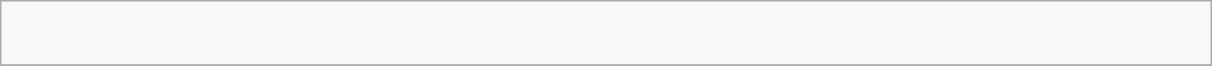<table class="wikitable">
<tr>
<td style="width:800px" valign="top"><br><br></td>
</tr>
<tr>
</tr>
</table>
